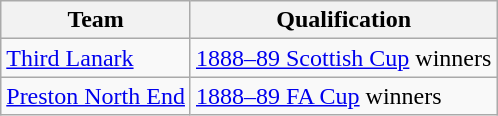<table class="wikitable">
<tr>
<th>Team</th>
<th>Qualification</th>
</tr>
<tr>
<td> <a href='#'>Third Lanark</a></td>
<td><a href='#'>1888–89 Scottish Cup</a> winners</td>
</tr>
<tr>
<td> <a href='#'>Preston North End</a></td>
<td><a href='#'>1888–89 FA Cup</a> winners</td>
</tr>
</table>
